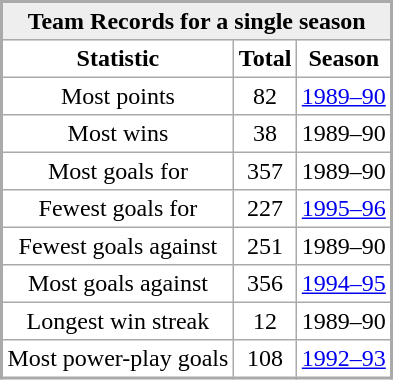<table align=left border="1" cellpadding="3" cellspacing="1" bgcolor="#ffffff" style="border: 2px #aaaaaa solid; border-collapse: collapse;">
<tr>
<td align="center" bgcolor="#eeeeee" colspan=3 style="border-bottom:1px #aaaaaa solid;"><strong>Team Records for a single season</strong></td>
</tr>
<tr>
<th>Statistic</th>
<th>Total</th>
<th>Season</th>
</tr>
<tr align="center">
<td>Most points</td>
<td>82</td>
<td><a href='#'>1989–90</a></td>
</tr>
<tr align="center">
<td>Most wins</td>
<td>38</td>
<td>1989–90</td>
</tr>
<tr align="center">
<td>Most goals for</td>
<td>357</td>
<td>1989–90</td>
</tr>
<tr align="center">
<td>Fewest goals for</td>
<td>227</td>
<td><a href='#'>1995–96</a></td>
</tr>
<tr align="center">
<td>Fewest goals against</td>
<td>251</td>
<td>1989–90</td>
</tr>
<tr align="center">
<td>Most goals against</td>
<td>356</td>
<td><a href='#'>1994–95</a></td>
</tr>
<tr align="center">
<td>Longest win streak</td>
<td>12</td>
<td>1989–90</td>
</tr>
<tr align="center">
<td>Most power-play goals</td>
<td>108</td>
<td><a href='#'>1992–93</a></td>
</tr>
</table>
